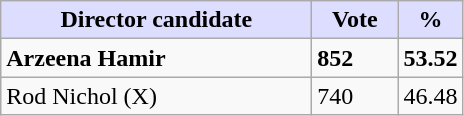<table class="wikitable">
<tr>
<th style="background:#ddf;" width="200px">Director candidate</th>
<th style="background:#ddf;" width="50px">Vote</th>
<th style="background:#ddf;" width="30px">%</th>
</tr>
<tr>
<td><strong>Arzeena Hamir</strong></td>
<td><strong>852</strong></td>
<td><strong>53.52</strong></td>
</tr>
<tr>
<td>Rod Nichol (X)</td>
<td>740</td>
<td>46.48</td>
</tr>
</table>
